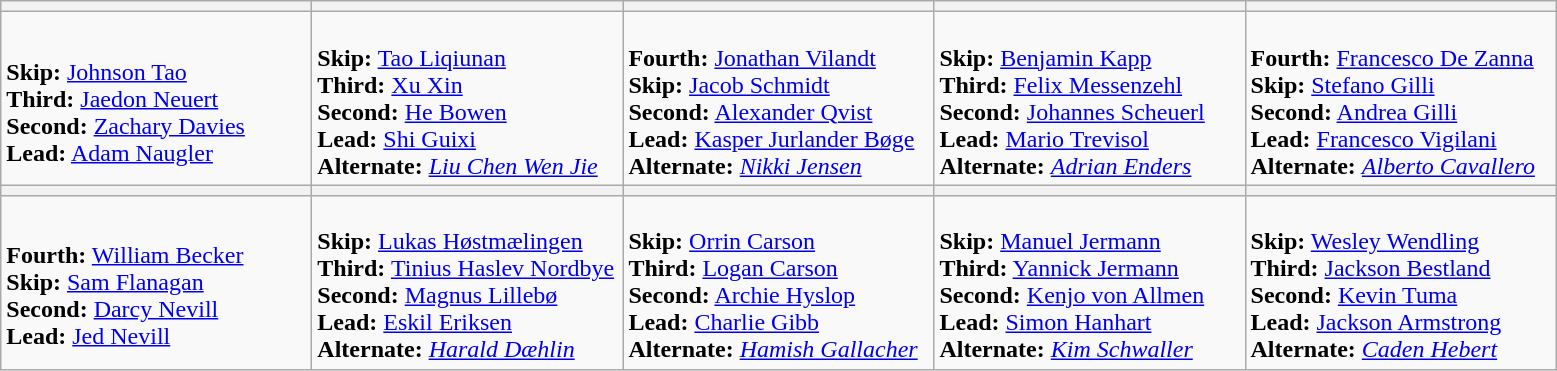<table class=wikitable>
<tr>
<th width=200></th>
<th width=200></th>
<th width=200></th>
<th width=200></th>
<th width=200></th>
</tr>
<tr>
<td><br><strong>Skip:</strong> <a href='#'>Johnson Tao</a><br>
<strong>Third:</strong> <a href='#'>Jaedon Neuert</a><br>
<strong>Second:</strong> <a href='#'>Zachary Davies</a><br>
<strong>Lead:</strong> <a href='#'>Adam Naugler</a><br></td>
<td><br><strong>Skip:</strong> <a href='#'>Tao Liqiunan</a><br>
<strong>Third:</strong> <a href='#'>Xu Xin</a><br>
<strong>Second:</strong> <a href='#'>He Bowen</a><br>
<strong>Lead:</strong> <a href='#'>Shi Guixi</a><br>
<strong>Alternate:</strong> <em><a href='#'>Liu Chen Wen Jie</a></em></td>
<td><br><strong>Fourth:</strong> <a href='#'>Jonathan Vilandt</a><br>
<strong>Skip:</strong> <a href='#'>Jacob Schmidt</a><br>
<strong>Second:</strong> <a href='#'>Alexander Qvist</a><br>
<strong>Lead:</strong> <a href='#'>Kasper Jurlander Bøge</a><br>
<strong>Alternate:</strong> <em><a href='#'>Nikki Jensen</a></em></td>
<td><br><strong>Skip:</strong> <a href='#'>Benjamin Kapp</a><br>
<strong>Third:</strong> <a href='#'>Felix Messenzehl</a><br>
<strong>Second:</strong> <a href='#'>Johannes Scheuerl</a><br>
<strong>Lead:</strong> <a href='#'>Mario Trevisol</a><br>
<strong>Alternate:</strong> <em><a href='#'>Adrian Enders</a></em></td>
<td><br><strong>Fourth:</strong> <a href='#'>Francesco De Zanna</a><br>
<strong>Skip:</strong> <a href='#'>Stefano Gilli</a><br>
<strong>Second:</strong> <a href='#'>Andrea Gilli</a><br>
<strong>Lead:</strong> <a href='#'>Francesco Vigilani</a><br>
<strong>Alternate:</strong> <em><a href='#'>Alberto Cavallero</a></em></td>
</tr>
<tr>
<th width=200></th>
<th width=200></th>
<th width=200></th>
<th width=200></th>
<th width=200></th>
</tr>
<tr>
<td><br><strong>Fourth:</strong> <a href='#'>William Becker</a><br>
<strong>Skip:</strong> <a href='#'>Sam Flanagan</a><br>
<strong>Second:</strong> <a href='#'>Darcy Nevill</a><br>
<strong>Lead:</strong> <a href='#'>Jed Nevill</a><br></td>
<td><br><strong>Skip:</strong> <a href='#'>Lukas Høstmælingen</a><br>
<strong>Third:</strong> <a href='#'>Tinius Haslev Nordbye</a><br>
<strong>Second:</strong> <a href='#'>Magnus Lillebø</a><br>
<strong>Lead:</strong> <a href='#'>Eskil Eriksen</a><br>
<strong>Alternate:</strong> <em><a href='#'>Harald Dæhlin</a></em></td>
<td><br><strong>Skip:</strong> <a href='#'>Orrin Carson</a><br>
<strong>Third:</strong> <a href='#'>Logan Carson</a><br>
<strong>Second:</strong> <a href='#'>Archie Hyslop</a><br>
<strong>Lead:</strong> <a href='#'>Charlie Gibb</a><br>
<strong>Alternate:</strong> <em><a href='#'>Hamish Gallacher</a></em></td>
<td><br><strong>Skip:</strong> <a href='#'>Manuel Jermann</a><br>
<strong>Third:</strong> <a href='#'>Yannick Jermann</a><br>
<strong>Second:</strong> <a href='#'>Kenjo von Allmen</a><br>
<strong>Lead:</strong> <a href='#'>Simon Hanhart</a><br>
<strong>Alternate:</strong> <em><a href='#'>Kim Schwaller</a></em></td>
<td><br><strong>Skip:</strong> <a href='#'>Wesley Wendling</a><br>
<strong>Third:</strong> <a href='#'>Jackson Bestland</a><br>
<strong>Second:</strong> <a href='#'>Kevin Tuma</a><br>
<strong>Lead:</strong> <a href='#'>Jackson Armstrong</a><br>
<strong>Alternate:</strong> <em><a href='#'>Caden Hebert</a></em></td>
</tr>
</table>
